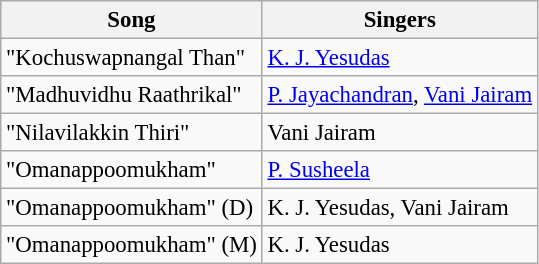<table class="wikitable" style="font-size:95%;">
<tr>
<th>Song</th>
<th>Singers</th>
</tr>
<tr>
<td>"Kochuswapnangal Than"</td>
<td><a href='#'>K. J. Yesudas</a></td>
</tr>
<tr>
<td>"Madhuvidhu Raathrikal"</td>
<td><a href='#'>P. Jayachandran</a>, <a href='#'>Vani Jairam</a></td>
</tr>
<tr>
<td>"Nilavilakkin Thiri"</td>
<td>Vani Jairam</td>
</tr>
<tr>
<td>"Omanappoomukham"</td>
<td><a href='#'>P. Susheela</a></td>
</tr>
<tr>
<td>"Omanappoomukham" (D)</td>
<td>K. J. Yesudas, Vani Jairam</td>
</tr>
<tr>
<td>"Omanappoomukham" (M)</td>
<td>K. J. Yesudas</td>
</tr>
</table>
